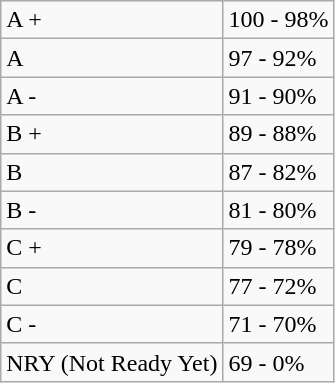<table class="wikitable">
<tr>
<td>A +</td>
<td>100 - 98%</td>
</tr>
<tr>
<td>A</td>
<td>97 - 92%</td>
</tr>
<tr>
<td>A -</td>
<td>91 - 90%</td>
</tr>
<tr>
<td>B +</td>
<td>89 - 88%</td>
</tr>
<tr>
<td>B</td>
<td>87 - 82%</td>
</tr>
<tr>
<td>B -</td>
<td>81 - 80%</td>
</tr>
<tr>
<td>C +</td>
<td>79 - 78%</td>
</tr>
<tr>
<td>C</td>
<td>77 - 72%</td>
</tr>
<tr>
<td>C -</td>
<td>71 - 70%</td>
</tr>
<tr>
<td>NRY (Not Ready Yet)</td>
<td>69 - 0%</td>
</tr>
</table>
